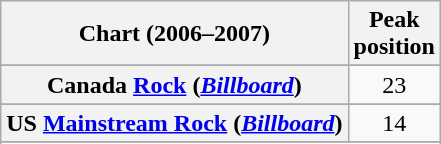<table class="wikitable sortable plainrowheaders" style="text-align:center">
<tr>
<th scope="col">Chart (2006–2007)</th>
<th scope="col">Peak<br> position</th>
</tr>
<tr>
</tr>
<tr>
</tr>
<tr>
<th scope="row">Canada <a href='#'>Rock</a> (<em><a href='#'>Billboard</a></em>)</th>
<td>23</td>
</tr>
<tr>
</tr>
<tr>
</tr>
<tr>
</tr>
<tr>
</tr>
<tr>
</tr>
<tr>
</tr>
<tr>
</tr>
<tr>
</tr>
<tr>
<th scope="row">US <a href='#'>Mainstream Rock</a> (<em><a href='#'>Billboard</a></em>)</th>
<td>14</td>
</tr>
<tr>
</tr>
<tr>
</tr>
<tr>
</tr>
</table>
